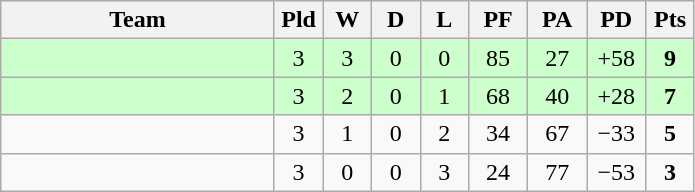<table class="wikitable" style="text-align:center;">
<tr>
<th width=175>Team</th>
<th width=25 abbr="Played">Pld</th>
<th width=25 abbr="Won">W</th>
<th width=25 abbr="Drawn">D</th>
<th width=25 abbr="Lost">L</th>
<th width=32 abbr="Points for">PF</th>
<th width=32 abbr="Points against">PA</th>
<th width=32 abbr="Points difference">PD</th>
<th width=25 abbr="Points">Pts</th>
</tr>
<tr bgcolor="#ccffcc">
<td align=left></td>
<td>3</td>
<td>3</td>
<td>0</td>
<td>0</td>
<td>85</td>
<td>27</td>
<td>+58</td>
<td><strong>9</strong></td>
</tr>
<tr bgcolor="#ccffcc">
<td align=left></td>
<td>3</td>
<td>2</td>
<td>0</td>
<td>1</td>
<td>68</td>
<td>40</td>
<td>+28</td>
<td><strong>7</strong></td>
</tr>
<tr>
<td align=left></td>
<td>3</td>
<td>1</td>
<td>0</td>
<td>2</td>
<td>34</td>
<td>67</td>
<td>−33</td>
<td><strong>5</strong></td>
</tr>
<tr>
<td align=left></td>
<td>3</td>
<td>0</td>
<td>0</td>
<td>3</td>
<td>24</td>
<td>77</td>
<td>−53</td>
<td><strong>3</strong></td>
</tr>
</table>
